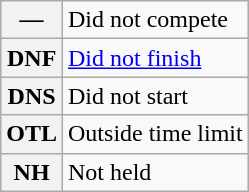<table class="wikitable">
<tr>
<th scope="row">—</th>
<td>Did not compete</td>
</tr>
<tr>
<th scope="row">DNF</th>
<td><a href='#'>Did not finish</a></td>
</tr>
<tr>
<th scope="row">DNS</th>
<td>Did not start</td>
</tr>
<tr>
<th scope="row">OTL</th>
<td>Outside time limit</td>
</tr>
<tr>
<th scope="row">NH</th>
<td>Not held</td>
</tr>
</table>
